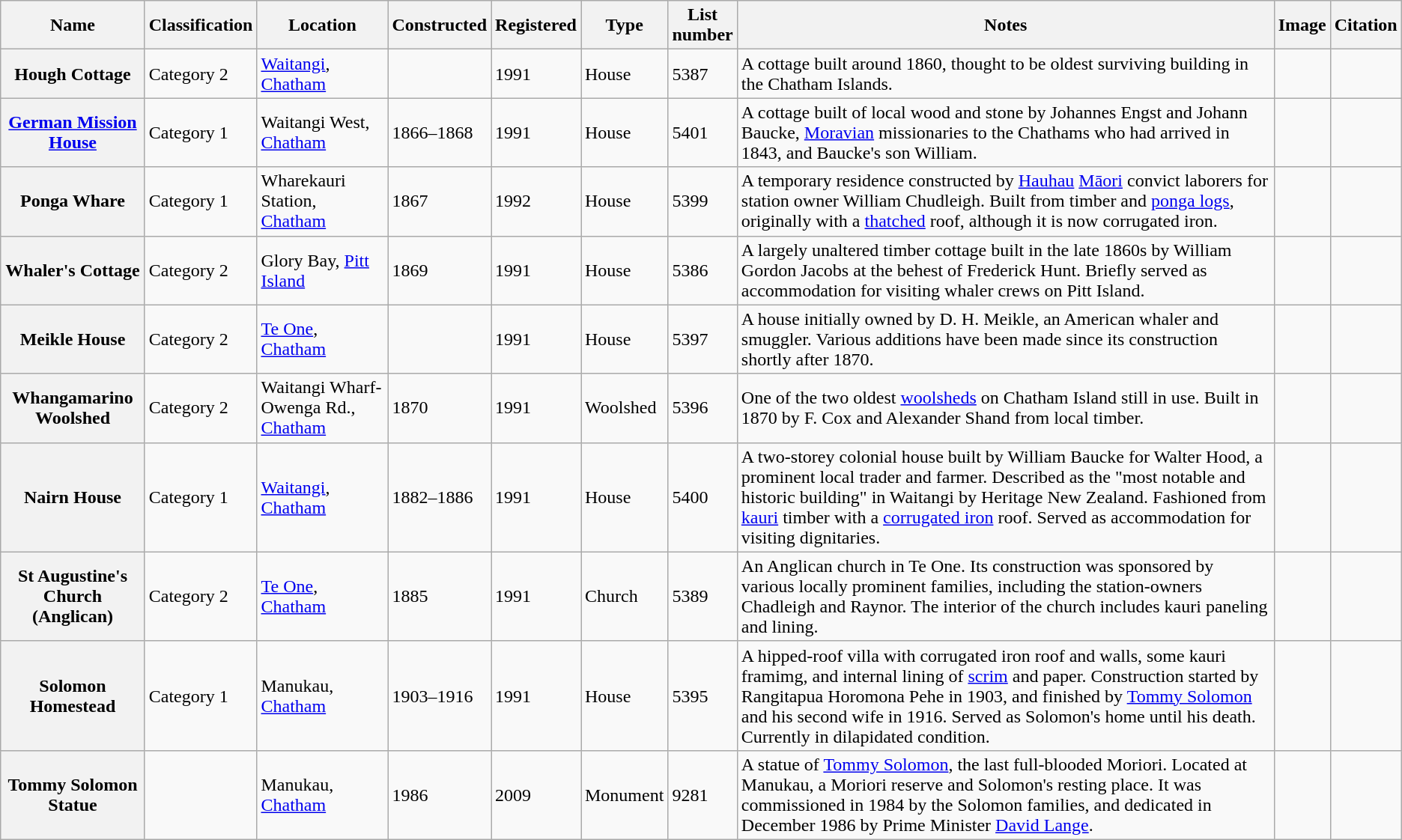<table class="wikitable sortable sticky-header">
<tr>
<th scope="col">Name</th>
<th scope="col">Classification</th>
<th scope="col">Location</th>
<th scope="col">Constructed</th>
<th scope="col">Registered</th>
<th scope="col">Type</th>
<th scope="col">List<br>number</th>
<th scope="col" class="unsortable">Notes</th>
<th scope="col" class="unsortable">Image</th>
<th scope="col" class="unsortable">Citation</th>
</tr>
<tr>
<th scope="row">Hough Cottage</th>
<td>Category 2</td>
<td><a href='#'>Waitangi</a>, <a href='#'>Chatham</a></td>
<td></td>
<td>1991</td>
<td>House</td>
<td>5387</td>
<td>A cottage built around 1860, thought to be oldest surviving building in the Chatham Islands.</td>
<td></td>
<td></td>
</tr>
<tr>
<th scope="row"><a href='#'>German Mission House</a></th>
<td>Category 1</td>
<td>Waitangi West, <a href='#'>Chatham</a></td>
<td>1866–1868</td>
<td>1991</td>
<td>House</td>
<td>5401</td>
<td>A cottage built of local wood and stone by Johannes Engst and Johann Baucke, <a href='#'>Moravian</a> missionaries to the Chathams who had arrived in 1843, and Baucke's son William.</td>
<td></td>
<td></td>
</tr>
<tr>
<th scope="row">Ponga Whare</th>
<td>Category 1</td>
<td>Wharekauri Station, <a href='#'>Chatham</a></td>
<td>1867</td>
<td>1992</td>
<td>House</td>
<td>5399</td>
<td>A temporary residence constructed by <a href='#'>Hauhau</a> <a href='#'>Māori</a> convict laborers for station owner William Chudleigh. Built from timber and <a href='#'>ponga logs</a>, originally with a <a href='#'>thatched</a> roof, although it is now corrugated iron.</td>
<td></td>
<td></td>
</tr>
<tr>
<th scope="row">Whaler's Cottage</th>
<td>Category 2</td>
<td>Glory Bay, <a href='#'>Pitt Island</a></td>
<td>1869</td>
<td>1991</td>
<td>House</td>
<td>5386</td>
<td>A largely unaltered timber cottage built in the late 1860s by William Gordon Jacobs at the behest of Frederick Hunt. Briefly served as accommodation for visiting whaler crews on Pitt Island.</td>
<td></td>
<td></td>
</tr>
<tr>
<th scope="row">Meikle House</th>
<td>Category 2</td>
<td><a href='#'>Te One</a>, <a href='#'>Chatham</a></td>
<td></td>
<td>1991</td>
<td>House</td>
<td>5397</td>
<td>A house initially owned by D. H. Meikle, an American whaler and smuggler. Various additions have been made since its construction shortly after 1870.</td>
<td></td>
<td></td>
</tr>
<tr>
<th scope="row">Whangamarino Woolshed</th>
<td>Category 2</td>
<td>Waitangi Wharf-Owenga Rd., <a href='#'>Chatham</a></td>
<td>1870</td>
<td>1991</td>
<td>Woolshed</td>
<td>5396</td>
<td>One of the two oldest <a href='#'>woolsheds</a> on Chatham Island still in use. Built in 1870 by F. Cox and Alexander Shand from local timber.</td>
<td></td>
<td></td>
</tr>
<tr>
<th scope="row">Nairn House</th>
<td>Category 1</td>
<td><a href='#'>Waitangi</a>, <a href='#'>Chatham</a></td>
<td>1882–1886</td>
<td>1991</td>
<td>House</td>
<td>5400</td>
<td>A two-storey colonial house built by William Baucke for Walter Hood, a prominent local trader and farmer. Described as the "most notable and historic building" in Waitangi by Heritage New Zealand. Fashioned from <a href='#'>kauri</a> timber with a <a href='#'>corrugated iron</a> roof. Served as accommodation for visiting dignitaries.</td>
<td></td>
<td></td>
</tr>
<tr>
<th scope="row">St Augustine's Church<br>(Anglican)</th>
<td>Category 2</td>
<td><a href='#'>Te One</a>, <a href='#'>Chatham</a></td>
<td>1885</td>
<td>1991</td>
<td>Church</td>
<td>5389</td>
<td>An Anglican church in Te One. Its construction was sponsored by various locally prominent families, including the station-owners Chadleigh and Raynor. The interior of the church includes kauri paneling and lining.</td>
<td></td>
<td></td>
</tr>
<tr>
<th scope="row">Solomon Homestead</th>
<td>Category 1</td>
<td>Manukau, <a href='#'>Chatham</a></td>
<td>1903–1916</td>
<td>1991</td>
<td>House</td>
<td>5395</td>
<td>A hipped-roof villa with corrugated iron roof and walls, some kauri framimg, and internal lining of <a href='#'>scrim</a> and paper. Construction started by Rangitapua Horomona Pehe in 1903, and finished by <a href='#'>Tommy Solomon</a> and his second wife in 1916. Served as Solomon's home until his death. Currently in dilapidated condition.</td>
<td></td>
<td></td>
</tr>
<tr>
<th scope=row>Tommy Solomon Statue</th>
<td></td>
<td>Manukau, <a href='#'>Chatham</a></td>
<td>1986</td>
<td>2009</td>
<td>Monument</td>
<td>9281</td>
<td>A statue of <a href='#'>Tommy Solomon</a>, the last full-blooded Moriori. Located at Manukau, a Moriori reserve and Solomon's resting place. It was commissioned in 1984 by the Solomon families, and dedicated in December 1986 by Prime Minister <a href='#'>David Lange</a>.</td>
<td></td>
<td></td>
</tr>
</table>
